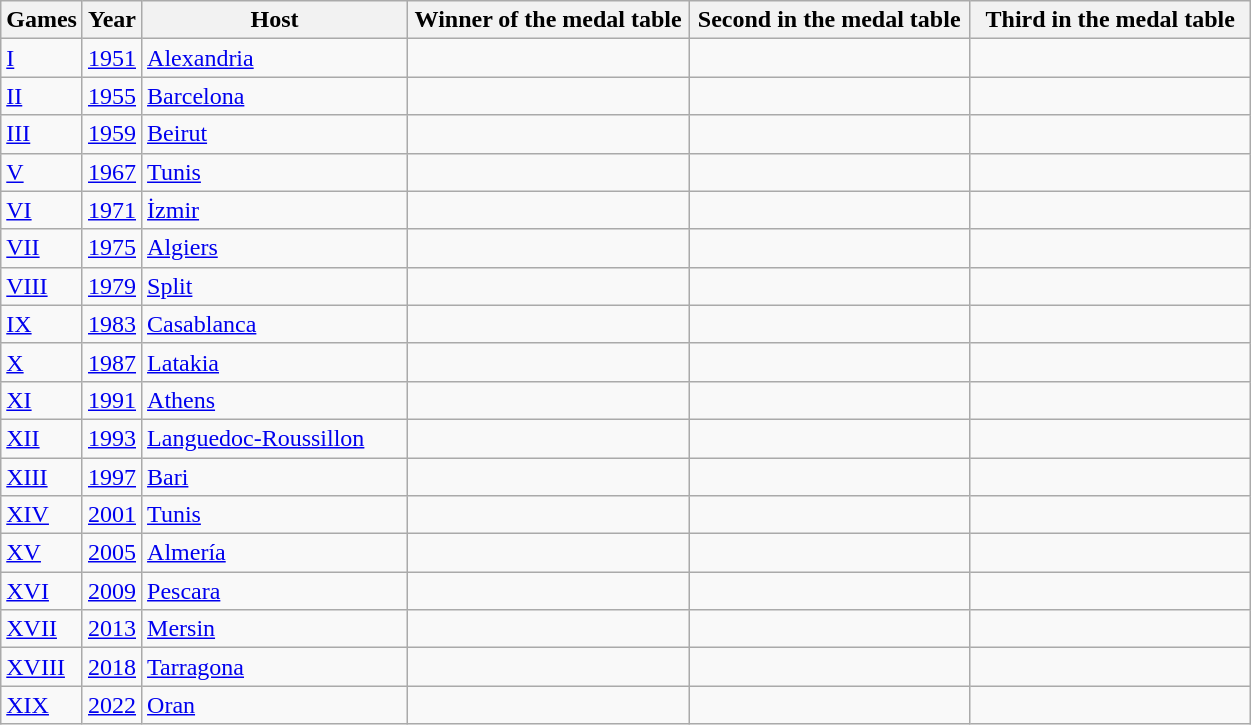<table class=wikitable style=font-size:100%;>
<tr>
<th width=40>Games</th>
<th width=30>Year</th>
<th width=170>Host</th>
<th width=180>Winner of the medal table</th>
<th width=180>Second in the medal table</th>
<th width=180>Third in the medal table</th>
</tr>
<tr>
<td><a href='#'>I</a></td>
<td><a href='#'>1951</a></td>
<td> <a href='#'>Alexandria</a></td>
<td></td>
<td></td>
<td></td>
</tr>
<tr>
<td><a href='#'>II</a></td>
<td><a href='#'>1955</a></td>
<td> <a href='#'>Barcelona</a></td>
<td></td>
<td></td>
<td></td>
</tr>
<tr>
<td><a href='#'>III</a></td>
<td><a href='#'>1959</a></td>
<td> <a href='#'>Beirut</a></td>
<td></td>
<td></td>
<td></td>
</tr>
<tr>
<td><a href='#'>V</a></td>
<td><a href='#'>1967</a></td>
<td> <a href='#'>Tunis</a></td>
<td></td>
<td></td>
<td></td>
</tr>
<tr>
<td><a href='#'>VI</a></td>
<td><a href='#'>1971</a></td>
<td> <a href='#'>İzmir</a></td>
<td></td>
<td></td>
<td></td>
</tr>
<tr>
<td><a href='#'>VII</a></td>
<td><a href='#'>1975</a></td>
<td> <a href='#'>Algiers</a></td>
<td></td>
<td></td>
<td></td>
</tr>
<tr>
<td><a href='#'>VIII</a></td>
<td><a href='#'>1979</a></td>
<td> <a href='#'>Split</a></td>
<td></td>
<td></td>
<td></td>
</tr>
<tr>
<td><a href='#'>IX</a></td>
<td><a href='#'>1983</a></td>
<td> <a href='#'>Casablanca</a></td>
<td></td>
<td></td>
<td></td>
</tr>
<tr>
<td><a href='#'>X</a></td>
<td><a href='#'>1987</a></td>
<td> <a href='#'>Latakia</a></td>
<td></td>
<td></td>
<td></td>
</tr>
<tr>
<td><a href='#'>XI</a></td>
<td><a href='#'>1991</a></td>
<td> <a href='#'>Athens</a></td>
<td></td>
<td></td>
<td></td>
</tr>
<tr>
<td><a href='#'>XII</a></td>
<td><a href='#'>1993</a></td>
<td> <a href='#'>Languedoc-Roussillon</a></td>
<td></td>
<td></td>
<td></td>
</tr>
<tr>
<td><a href='#'>XIII</a></td>
<td><a href='#'>1997</a></td>
<td> <a href='#'>Bari</a></td>
<td></td>
<td></td>
<td></td>
</tr>
<tr>
<td><a href='#'>XIV</a></td>
<td><a href='#'>2001</a></td>
<td> <a href='#'>Tunis</a></td>
<td></td>
<td></td>
<td></td>
</tr>
<tr>
<td><a href='#'>XV</a></td>
<td><a href='#'>2005</a></td>
<td> <a href='#'>Almería</a></td>
<td></td>
<td></td>
<td></td>
</tr>
<tr>
<td><a href='#'>XVI</a></td>
<td><a href='#'>2009</a></td>
<td> <a href='#'>Pescara</a></td>
<td></td>
<td></td>
<td></td>
</tr>
<tr>
<td><a href='#'>XVII</a></td>
<td><a href='#'>2013</a></td>
<td> <a href='#'>Mersin</a></td>
<td></td>
<td></td>
<td></td>
</tr>
<tr>
<td><a href='#'>XVIII</a></td>
<td><a href='#'>2018</a></td>
<td> <a href='#'>Tarragona</a></td>
<td></td>
<td></td>
<td></td>
</tr>
<tr>
<td><a href='#'>XIX</a></td>
<td><a href='#'>2022</a></td>
<td> <a href='#'>Oran</a></td>
<td></td>
<td></td>
<td></td>
</tr>
</table>
